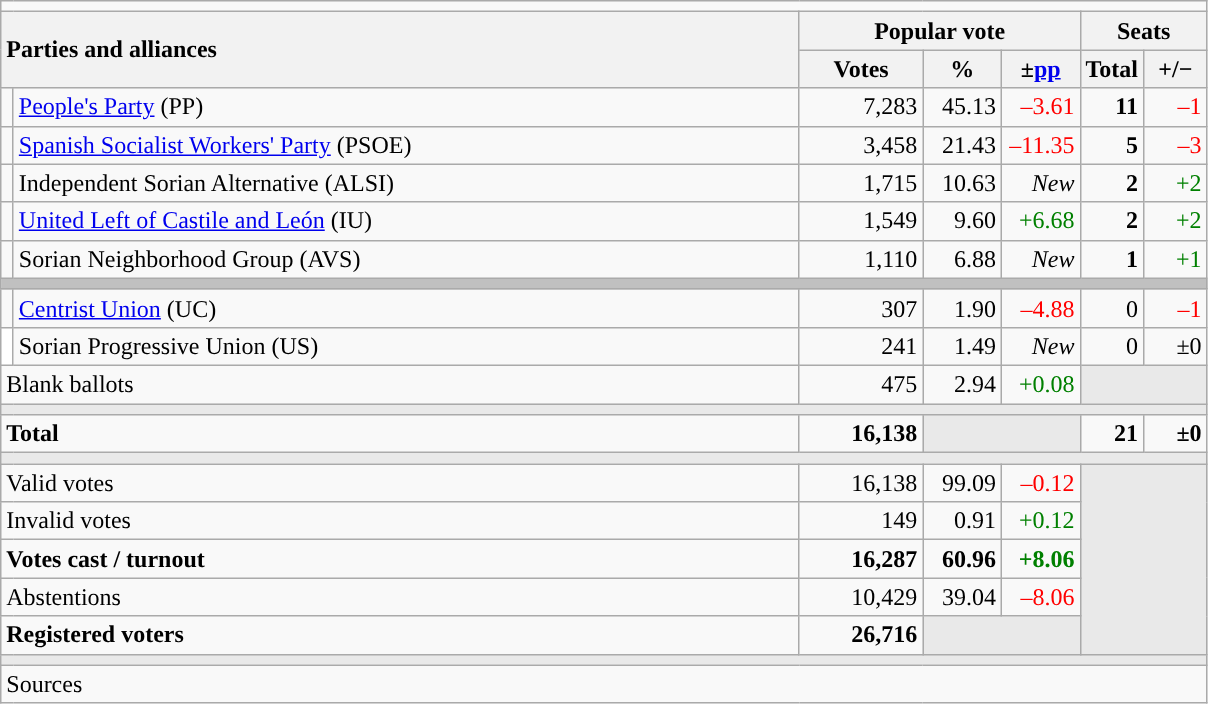<table class="wikitable" style="text-align:right;">
<tr>
<td colspan="7"></td>
</tr>
<tr>
<th style="text-align:left;" rowspan="2" colspan="2" width="525">Parties and alliances</th>
<th colspan="3">Popular vote</th>
<th colspan="2">Seats</th>
</tr>
<tr>
<th width="75">Votes</th>
<th width="45">%</th>
<th width="45">±<a href='#'>pp</a></th>
<th width="35">Total</th>
<th width="35">+/−</th>
</tr>
<tr>
<td width="1" style="color:inherit;background:"></td>
<td align="left"><a href='#'>People's Party</a> (PP)</td>
<td>7,283</td>
<td>45.13</td>
<td style="color:red;">–3.61</td>
<td><strong>11</strong></td>
<td style="color:red;">–1</td>
</tr>
<tr>
<td style="color:inherit;background:"></td>
<td align="left"><a href='#'>Spanish Socialist Workers' Party</a> (PSOE)</td>
<td>3,458</td>
<td>21.43</td>
<td style="color:red;">–11.35</td>
<td><strong>5</strong></td>
<td style="color:red;">–3</td>
</tr>
<tr>
<td style="color:inherit;background:"></td>
<td align="left">Independent Sorian Alternative (ALSI)</td>
<td>1,715</td>
<td>10.63</td>
<td><em>New</em></td>
<td><strong>2</strong></td>
<td style="color:green;">+2</td>
</tr>
<tr>
<td style="color:inherit;background:"></td>
<td align="left"><a href='#'>United Left of Castile and León</a> (IU)</td>
<td>1,549</td>
<td>9.60</td>
<td style="color:green;">+6.68</td>
<td><strong>2</strong></td>
<td style="color:green;">+2</td>
</tr>
<tr>
<td style="color:inherit;background:"></td>
<td align="left">Sorian Neighborhood Group (AVS)</td>
<td>1,110</td>
<td>6.88</td>
<td><em>New</em></td>
<td><strong>1</strong></td>
<td style="color:green;">+1</td>
</tr>
<tr>
<td colspan="7" bgcolor="#C0C0C0"></td>
</tr>
<tr>
<td style="color:inherit;background:"></td>
<td align="left"><a href='#'>Centrist Union</a> (UC)</td>
<td>307</td>
<td>1.90</td>
<td style="color:red;">–4.88</td>
<td>0</td>
<td style="color:red;">–1</td>
</tr>
<tr>
<td bgcolor="white"></td>
<td align="left">Sorian Progressive Union (US)</td>
<td>241</td>
<td>1.49</td>
<td><em>New</em></td>
<td>0</td>
<td>±0</td>
</tr>
<tr>
<td align="left" colspan="2">Blank ballots</td>
<td>475</td>
<td>2.94</td>
<td style="color:green;">+0.08</td>
<td bgcolor="#E9E9E9" colspan="2"></td>
</tr>
<tr>
<td colspan="7" bgcolor="#E9E9E9"></td>
</tr>
<tr style="font-weight:bold;">
<td align="left" colspan="2">Total</td>
<td>16,138</td>
<td bgcolor="#E9E9E9" colspan="2"></td>
<td>21</td>
<td>±0</td>
</tr>
<tr>
<td colspan="7" bgcolor="#E9E9E9"></td>
</tr>
<tr>
<td align="left" colspan="2">Valid votes</td>
<td>16,138</td>
<td>99.09</td>
<td style="color:red;">–0.12</td>
<td bgcolor="#E9E9E9" colspan="2" rowspan="5"></td>
</tr>
<tr>
<td align="left" colspan="2">Invalid votes</td>
<td>149</td>
<td>0.91</td>
<td style="color:green;">+0.12</td>
</tr>
<tr style="font-weight:bold;">
<td align="left" colspan="2">Votes cast / turnout</td>
<td>16,287</td>
<td>60.96</td>
<td style="color:green;">+8.06</td>
</tr>
<tr>
<td align="left" colspan="2">Abstentions</td>
<td>10,429</td>
<td>39.04</td>
<td style="color:red;">–8.06</td>
</tr>
<tr style="font-weight:bold;">
<td align="left" colspan="2">Registered voters</td>
<td>26,716</td>
<td bgcolor="#E9E9E9" colspan="2"></td>
</tr>
<tr>
<td colspan="7" bgcolor="#E9E9E9"></td>
</tr>
<tr>
<td align="left" colspan="7">Sources</td>
</tr>
</table>
